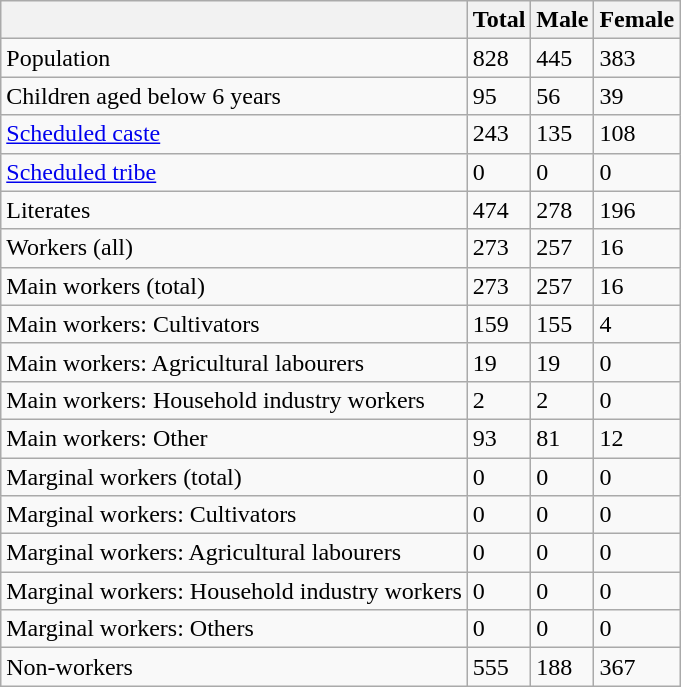<table class="wikitable sortable">
<tr>
<th></th>
<th>Total</th>
<th>Male</th>
<th>Female</th>
</tr>
<tr>
<td>Population</td>
<td>828</td>
<td>445</td>
<td>383</td>
</tr>
<tr>
<td>Children aged below 6 years</td>
<td>95</td>
<td>56</td>
<td>39</td>
</tr>
<tr>
<td><a href='#'>Scheduled caste</a></td>
<td>243</td>
<td>135</td>
<td>108</td>
</tr>
<tr>
<td><a href='#'>Scheduled tribe</a></td>
<td>0</td>
<td>0</td>
<td>0</td>
</tr>
<tr>
<td>Literates</td>
<td>474</td>
<td>278</td>
<td>196</td>
</tr>
<tr>
<td>Workers (all)</td>
<td>273</td>
<td>257</td>
<td>16</td>
</tr>
<tr>
<td>Main workers (total)</td>
<td>273</td>
<td>257</td>
<td>16</td>
</tr>
<tr>
<td>Main workers: Cultivators</td>
<td>159</td>
<td>155</td>
<td>4</td>
</tr>
<tr>
<td>Main workers: Agricultural labourers</td>
<td>19</td>
<td>19</td>
<td>0</td>
</tr>
<tr>
<td>Main workers: Household industry workers</td>
<td>2</td>
<td>2</td>
<td>0</td>
</tr>
<tr>
<td>Main workers: Other</td>
<td>93</td>
<td>81</td>
<td>12</td>
</tr>
<tr>
<td>Marginal workers (total)</td>
<td>0</td>
<td>0</td>
<td>0</td>
</tr>
<tr>
<td>Marginal workers: Cultivators</td>
<td>0</td>
<td>0</td>
<td>0</td>
</tr>
<tr>
<td>Marginal workers: Agricultural labourers</td>
<td>0</td>
<td>0</td>
<td>0</td>
</tr>
<tr>
<td>Marginal workers: Household industry workers</td>
<td>0</td>
<td>0</td>
<td>0</td>
</tr>
<tr>
<td>Marginal workers: Others</td>
<td>0</td>
<td>0</td>
<td>0</td>
</tr>
<tr>
<td>Non-workers</td>
<td>555</td>
<td>188</td>
<td>367</td>
</tr>
</table>
